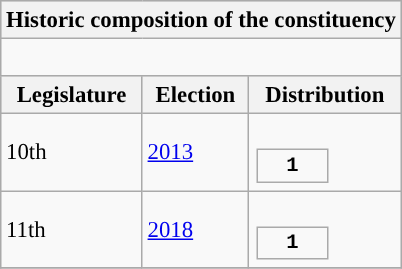<table class="wikitable" style="font-size:95%;">
<tr bgcolor="#CCCCCC">
<th colspan="3">Historic composition of the constituency</th>
</tr>
<tr>
<td colspan="3"><br>


</td>
</tr>
<tr bgcolor="#CCCCCC">
<th>Legislature</th>
<th>Election</th>
<th>Distribution</th>
</tr>
<tr>
<td>10th</td>
<td><a href='#'>2013</a></td>
<td><br><table style="width:3.75em; font-size:90%; text-align:center; font-family:Courier New;">
<tr style="font-weight:bold">
<td style="background:">1</td>
</tr>
</table>
</td>
</tr>
<tr>
<td>11th</td>
<td><a href='#'>2018</a></td>
<td><br><table style="width:3.75em; font-size:90%; text-align:center; font-family:Courier New;">
<tr style="font-weight:bold">
<td style="background:">1</td>
</tr>
</table>
</td>
</tr>
<tr>
</tr>
</table>
